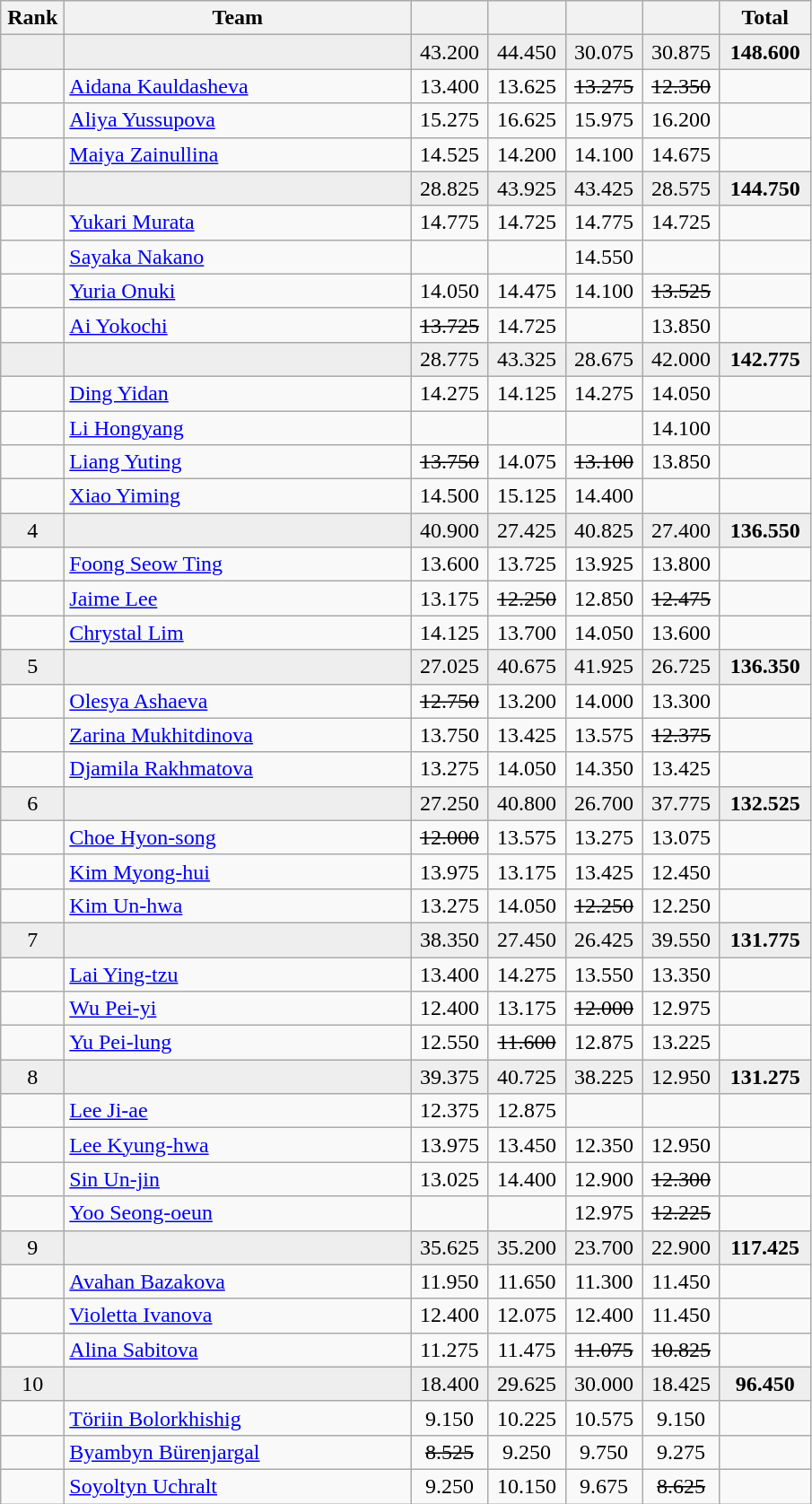<table class=wikitable style="text-align:center">
<tr>
<th width=40>Rank</th>
<th width=250>Team</th>
<th width=50></th>
<th width=50></th>
<th width=50></th>
<th width=50></th>
<th width=60>Total</th>
</tr>
<tr bgcolor=eeeeee>
<td></td>
<td align=left></td>
<td>43.200</td>
<td>44.450</td>
<td>30.075</td>
<td>30.875</td>
<td><strong>148.600</strong></td>
</tr>
<tr>
<td></td>
<td align=left><a href='#'>Aidana Kauldasheva</a></td>
<td>13.400</td>
<td>13.625</td>
<td><s>13.275</s></td>
<td><s>12.350</s></td>
<td></td>
</tr>
<tr>
<td></td>
<td align=left><a href='#'>Aliya Yussupova</a></td>
<td>15.275</td>
<td>16.625</td>
<td>15.975</td>
<td>16.200</td>
<td></td>
</tr>
<tr>
<td></td>
<td align=left><a href='#'>Maiya Zainullina</a></td>
<td>14.525</td>
<td>14.200</td>
<td>14.100</td>
<td>14.675</td>
<td></td>
</tr>
<tr bgcolor=eeeeee>
<td></td>
<td align=left></td>
<td>28.825</td>
<td>43.925</td>
<td>43.425</td>
<td>28.575</td>
<td><strong>144.750</strong></td>
</tr>
<tr>
<td></td>
<td align=left><a href='#'>Yukari Murata</a></td>
<td>14.775</td>
<td>14.725</td>
<td>14.775</td>
<td>14.725</td>
<td></td>
</tr>
<tr>
<td></td>
<td align=left><a href='#'>Sayaka Nakano</a></td>
<td></td>
<td></td>
<td>14.550</td>
<td></td>
<td></td>
</tr>
<tr>
<td></td>
<td align=left><a href='#'>Yuria Onuki</a></td>
<td>14.050</td>
<td>14.475</td>
<td>14.100</td>
<td><s>13.525</s></td>
<td></td>
</tr>
<tr>
<td></td>
<td align=left><a href='#'>Ai Yokochi</a></td>
<td><s>13.725</s></td>
<td>14.725</td>
<td></td>
<td>13.850</td>
<td></td>
</tr>
<tr bgcolor=eeeeee>
<td></td>
<td align=left></td>
<td>28.775</td>
<td>43.325</td>
<td>28.675</td>
<td>42.000</td>
<td><strong>142.775</strong></td>
</tr>
<tr>
<td></td>
<td align=left><a href='#'>Ding Yidan</a></td>
<td>14.275</td>
<td>14.125</td>
<td>14.275</td>
<td>14.050</td>
<td></td>
</tr>
<tr>
<td></td>
<td align=left><a href='#'>Li Hongyang</a></td>
<td></td>
<td></td>
<td></td>
<td>14.100</td>
<td></td>
</tr>
<tr>
<td></td>
<td align=left><a href='#'>Liang Yuting</a></td>
<td><s>13.750</s></td>
<td>14.075</td>
<td><s>13.100</s></td>
<td>13.850</td>
<td></td>
</tr>
<tr>
<td></td>
<td align=left><a href='#'>Xiao Yiming</a></td>
<td>14.500</td>
<td>15.125</td>
<td>14.400</td>
<td></td>
<td></td>
</tr>
<tr bgcolor=eeeeee>
<td>4</td>
<td align=left></td>
<td>40.900</td>
<td>27.425</td>
<td>40.825</td>
<td>27.400</td>
<td><strong>136.550</strong></td>
</tr>
<tr>
<td></td>
<td align=left><a href='#'>Foong Seow Ting</a></td>
<td>13.600</td>
<td>13.725</td>
<td>13.925</td>
<td>13.800</td>
<td></td>
</tr>
<tr>
<td></td>
<td align=left><a href='#'>Jaime Lee</a></td>
<td>13.175</td>
<td><s>12.250</s></td>
<td>12.850</td>
<td><s>12.475</s></td>
<td></td>
</tr>
<tr>
<td></td>
<td align=left><a href='#'>Chrystal Lim</a></td>
<td>14.125</td>
<td>13.700</td>
<td>14.050</td>
<td>13.600</td>
<td></td>
</tr>
<tr bgcolor=eeeeee>
<td>5</td>
<td align=left></td>
<td>27.025</td>
<td>40.675</td>
<td>41.925</td>
<td>26.725</td>
<td><strong>136.350</strong></td>
</tr>
<tr>
<td></td>
<td align=left><a href='#'>Olesya Ashaeva</a></td>
<td><s>12.750</s></td>
<td>13.200</td>
<td>14.000</td>
<td>13.300</td>
<td></td>
</tr>
<tr>
<td></td>
<td align=left><a href='#'>Zarina Mukhitdinova</a></td>
<td>13.750</td>
<td>13.425</td>
<td>13.575</td>
<td><s>12.375</s></td>
<td></td>
</tr>
<tr>
<td></td>
<td align=left><a href='#'>Djamila Rakhmatova</a></td>
<td>13.275</td>
<td>14.050</td>
<td>14.350</td>
<td>13.425</td>
<td></td>
</tr>
<tr bgcolor=eeeeee>
<td>6</td>
<td align=left></td>
<td>27.250</td>
<td>40.800</td>
<td>26.700</td>
<td>37.775</td>
<td><strong>132.525</strong></td>
</tr>
<tr>
<td></td>
<td align=left><a href='#'>Choe Hyon-song</a></td>
<td><s>12.000</s></td>
<td>13.575</td>
<td>13.275</td>
<td>13.075</td>
<td></td>
</tr>
<tr>
<td></td>
<td align=left><a href='#'>Kim Myong-hui</a></td>
<td>13.975</td>
<td>13.175</td>
<td>13.425</td>
<td>12.450</td>
<td></td>
</tr>
<tr>
<td></td>
<td align=left><a href='#'>Kim Un-hwa</a></td>
<td>13.275</td>
<td>14.050</td>
<td><s>12.250</s></td>
<td>12.250</td>
<td></td>
</tr>
<tr bgcolor=eeeeee>
<td>7</td>
<td align=left></td>
<td>38.350</td>
<td>27.450</td>
<td>26.425</td>
<td>39.550</td>
<td><strong>131.775</strong></td>
</tr>
<tr>
<td></td>
<td align=left><a href='#'>Lai Ying-tzu</a></td>
<td>13.400</td>
<td>14.275</td>
<td>13.550</td>
<td>13.350</td>
<td></td>
</tr>
<tr>
<td></td>
<td align=left><a href='#'>Wu Pei-yi</a></td>
<td>12.400</td>
<td>13.175</td>
<td><s>12.000</s></td>
<td>12.975</td>
<td></td>
</tr>
<tr>
<td></td>
<td align=left><a href='#'>Yu Pei-lung</a></td>
<td>12.550</td>
<td><s>11.600</s></td>
<td>12.875</td>
<td>13.225</td>
<td></td>
</tr>
<tr bgcolor=eeeeee>
<td>8</td>
<td align=left></td>
<td>39.375</td>
<td>40.725</td>
<td>38.225</td>
<td>12.950</td>
<td><strong>131.275</strong></td>
</tr>
<tr>
<td></td>
<td align=left><a href='#'>Lee Ji-ae</a></td>
<td>12.375</td>
<td>12.875</td>
<td></td>
<td></td>
<td></td>
</tr>
<tr>
<td></td>
<td align=left><a href='#'>Lee Kyung-hwa</a></td>
<td>13.975</td>
<td>13.450</td>
<td>12.350</td>
<td>12.950</td>
<td></td>
</tr>
<tr>
<td></td>
<td align=left><a href='#'>Sin Un-jin</a></td>
<td>13.025</td>
<td>14.400</td>
<td>12.900</td>
<td><s>12.300</s></td>
<td></td>
</tr>
<tr>
<td></td>
<td align=left><a href='#'>Yoo Seong-oeun</a></td>
<td></td>
<td></td>
<td>12.975</td>
<td><s>12.225</s></td>
<td></td>
</tr>
<tr bgcolor=eeeeee>
<td>9</td>
<td align=left></td>
<td>35.625</td>
<td>35.200</td>
<td>23.700</td>
<td>22.900</td>
<td><strong>117.425</strong></td>
</tr>
<tr>
<td></td>
<td align=left><a href='#'>Avahan Bazakova</a></td>
<td>11.950</td>
<td>11.650</td>
<td>11.300</td>
<td>11.450</td>
<td></td>
</tr>
<tr>
<td></td>
<td align=left><a href='#'>Violetta Ivanova</a></td>
<td>12.400</td>
<td>12.075</td>
<td>12.400</td>
<td>11.450</td>
<td></td>
</tr>
<tr>
<td></td>
<td align=left><a href='#'>Alina Sabitova</a></td>
<td>11.275</td>
<td>11.475</td>
<td><s>11.075</s></td>
<td><s>10.825</s></td>
<td></td>
</tr>
<tr bgcolor=eeeeee>
<td>10</td>
<td align=left></td>
<td>18.400</td>
<td>29.625</td>
<td>30.000</td>
<td>18.425</td>
<td><strong>96.450</strong></td>
</tr>
<tr>
<td></td>
<td align=left><a href='#'>Töriin Bolorkhishig</a></td>
<td>9.150</td>
<td>10.225</td>
<td>10.575</td>
<td>9.150</td>
<td></td>
</tr>
<tr>
<td></td>
<td align=left><a href='#'>Byambyn Bürenjargal</a></td>
<td><s>8.525</s></td>
<td>9.250</td>
<td>9.750</td>
<td>9.275</td>
<td></td>
</tr>
<tr>
<td></td>
<td align=left><a href='#'>Soyoltyn Uchralt</a></td>
<td>9.250</td>
<td>10.150</td>
<td>9.675</td>
<td><s>8.625</s></td>
<td></td>
</tr>
</table>
